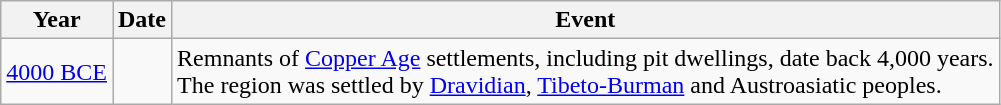<table class="wikitable">
<tr>
<th>Year</th>
<th>Date</th>
<th>Event</th>
</tr>
<tr>
<td><a href='#'>4000 BCE</a></td>
<td></td>
<td>Remnants of <a href='#'>Copper Age</a> settlements, including pit dwellings, date back 4,000 years.<br>The region was settled by <a href='#'>Dravidian</a>, <a href='#'>Tibeto-Burman</a> and Austroasiatic peoples.</td>
</tr>
</table>
